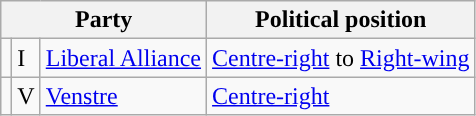<table class="wikitable">
<tr>
<th colspan="3">Party</th>
<th>Political position</th>
</tr>
<tr>
<td></td>
<td>I</td>
<td><a href='#'>Liberal Alliance</a></td>
<td><a href='#'>Centre-right</a> to <a href='#'>Right-wing</a></td>
</tr>
<tr>
<td></td>
<td>V</td>
<td><a href='#'>Venstre</a></td>
<td><a href='#'>Centre-right</a></td>
</tr>
</table>
